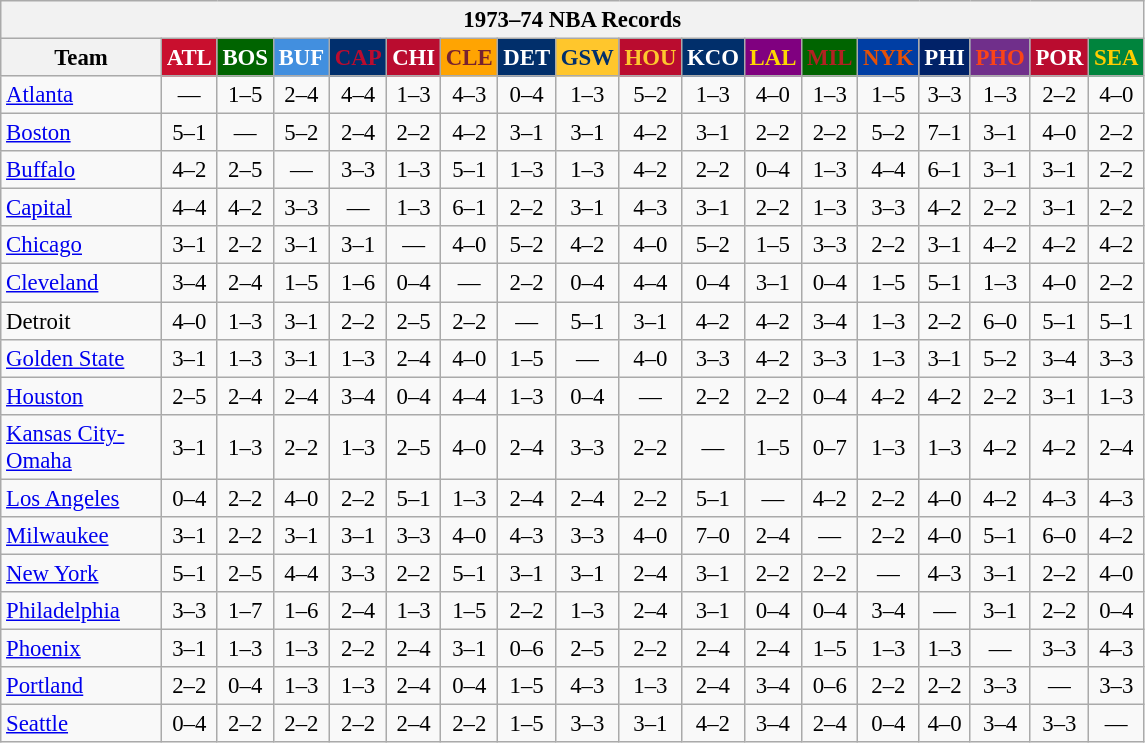<table class="wikitable" style="font-size:95%; text-align:center;">
<tr>
<th colspan=18>1973–74 NBA Records</th>
</tr>
<tr>
<th width=100>Team</th>
<th style="background:#C90F2E;color:#FFFFFF;width=35">ATL</th>
<th style="background:#006400;color:#FFFFFF;width=35">BOS</th>
<th style="background:#428FDF;color:#FFFFFF;width=35">BUF</th>
<th style="background:#012F6D;color:#BA0C2F;width=35">CAP</th>
<th style="background:#BA0C2F;color:#FFFFFF;width=35">CHI</th>
<th style="background:#FFA402;color:#77222F;width=35">CLE</th>
<th style="background:#012F6B;color:#FFFFFF;width=35">DET</th>
<th style="background:#FFC62C;color:#012F6B;width=35">GSW</th>
<th style="background:#BA0C2F;color:#FEC72E;width=35">HOU</th>
<th style="background:#012F6B;color:#FFFFFF;width=35">KCO</th>
<th style="background:#800080;color:#FFD700;width=35">LAL</th>
<th style="background:#006400;color:#B22222;width=35">MIL</th>
<th style="background:#003EA4;color:#E35208;width=35">NYK</th>
<th style="background:#012268;color:#FFFFFF;width=35">PHI</th>
<th style="background:#702F8B;color:#FA4417;width=35">PHO</th>
<th style="background:#BA0C2F;color:#FFFFFF;width=35">POR</th>
<th style="background:#00843D;color:#FFCD01;width=35">SEA</th>
</tr>
<tr>
<td style="text-align:left;"><a href='#'>Atlanta</a></td>
<td>—</td>
<td>1–5</td>
<td>2–4</td>
<td>4–4</td>
<td>1–3</td>
<td>4–3</td>
<td>0–4</td>
<td>1–3</td>
<td>5–2</td>
<td>1–3</td>
<td>4–0</td>
<td>1–3</td>
<td>1–5</td>
<td>3–3</td>
<td>1–3</td>
<td>2–2</td>
<td>4–0</td>
</tr>
<tr>
<td style="text-align:left;"><a href='#'>Boston</a></td>
<td>5–1</td>
<td>—</td>
<td>5–2</td>
<td>2–4</td>
<td>2–2</td>
<td>4–2</td>
<td>3–1</td>
<td>3–1</td>
<td>4–2</td>
<td>3–1</td>
<td>2–2</td>
<td>2–2</td>
<td>5–2</td>
<td>7–1</td>
<td>3–1</td>
<td>4–0</td>
<td>2–2</td>
</tr>
<tr>
<td style="text-align:left;"><a href='#'>Buffalo</a></td>
<td>4–2</td>
<td>2–5</td>
<td>—</td>
<td>3–3</td>
<td>1–3</td>
<td>5–1</td>
<td>1–3</td>
<td>1–3</td>
<td>4–2</td>
<td>2–2</td>
<td>0–4</td>
<td>1–3</td>
<td>4–4</td>
<td>6–1</td>
<td>3–1</td>
<td>3–1</td>
<td>2–2</td>
</tr>
<tr>
<td style="text-align:left;"><a href='#'>Capital</a></td>
<td>4–4</td>
<td>4–2</td>
<td>3–3</td>
<td>—</td>
<td>1–3</td>
<td>6–1</td>
<td>2–2</td>
<td>3–1</td>
<td>4–3</td>
<td>3–1</td>
<td>2–2</td>
<td>1–3</td>
<td>3–3</td>
<td>4–2</td>
<td>2–2</td>
<td>3–1</td>
<td>2–2</td>
</tr>
<tr>
<td style="text-align:left;"><a href='#'>Chicago</a></td>
<td>3–1</td>
<td>2–2</td>
<td>3–1</td>
<td>3–1</td>
<td>—</td>
<td>4–0</td>
<td>5–2</td>
<td>4–2</td>
<td>4–0</td>
<td>5–2</td>
<td>1–5</td>
<td>3–3</td>
<td>2–2</td>
<td>3–1</td>
<td>4–2</td>
<td>4–2</td>
<td>4–2</td>
</tr>
<tr>
<td style="text-align:left;"><a href='#'>Cleveland</a></td>
<td>3–4</td>
<td>2–4</td>
<td>1–5</td>
<td>1–6</td>
<td>0–4</td>
<td>—</td>
<td>2–2</td>
<td>0–4</td>
<td>4–4</td>
<td>0–4</td>
<td>3–1</td>
<td>0–4</td>
<td>1–5</td>
<td>5–1</td>
<td>1–3</td>
<td>4–0</td>
<td>2–2</td>
</tr>
<tr>
<td style="text-align:left;">Detroit</td>
<td>4–0</td>
<td>1–3</td>
<td>3–1</td>
<td>2–2</td>
<td>2–5</td>
<td>2–2</td>
<td>—</td>
<td>5–1</td>
<td>3–1</td>
<td>4–2</td>
<td>4–2</td>
<td>3–4</td>
<td>1–3</td>
<td>2–2</td>
<td>6–0</td>
<td>5–1</td>
<td>5–1</td>
</tr>
<tr>
<td style="text-align:left;"><a href='#'>Golden State</a></td>
<td>3–1</td>
<td>1–3</td>
<td>3–1</td>
<td>1–3</td>
<td>2–4</td>
<td>4–0</td>
<td>1–5</td>
<td>—</td>
<td>4–0</td>
<td>3–3</td>
<td>4–2</td>
<td>3–3</td>
<td>1–3</td>
<td>3–1</td>
<td>5–2</td>
<td>3–4</td>
<td>3–3</td>
</tr>
<tr>
<td style="text-align:left;"><a href='#'>Houston</a></td>
<td>2–5</td>
<td>2–4</td>
<td>2–4</td>
<td>3–4</td>
<td>0–4</td>
<td>4–4</td>
<td>1–3</td>
<td>0–4</td>
<td>—</td>
<td>2–2</td>
<td>2–2</td>
<td>0–4</td>
<td>4–2</td>
<td>4–2</td>
<td>2–2</td>
<td>3–1</td>
<td>1–3</td>
</tr>
<tr>
<td style="text-align:left;"><a href='#'>Kansas City-Omaha</a></td>
<td>3–1</td>
<td>1–3</td>
<td>2–2</td>
<td>1–3</td>
<td>2–5</td>
<td>4–0</td>
<td>2–4</td>
<td>3–3</td>
<td>2–2</td>
<td>—</td>
<td>1–5</td>
<td>0–7</td>
<td>1–3</td>
<td>1–3</td>
<td>4–2</td>
<td>4–2</td>
<td>2–4</td>
</tr>
<tr>
<td style="text-align:left;"><a href='#'>Los Angeles</a></td>
<td>0–4</td>
<td>2–2</td>
<td>4–0</td>
<td>2–2</td>
<td>5–1</td>
<td>1–3</td>
<td>2–4</td>
<td>2–4</td>
<td>2–2</td>
<td>5–1</td>
<td>—</td>
<td>4–2</td>
<td>2–2</td>
<td>4–0</td>
<td>4–2</td>
<td>4–3</td>
<td>4–3</td>
</tr>
<tr>
<td style="text-align:left;"><a href='#'>Milwaukee</a></td>
<td>3–1</td>
<td>2–2</td>
<td>3–1</td>
<td>3–1</td>
<td>3–3</td>
<td>4–0</td>
<td>4–3</td>
<td>3–3</td>
<td>4–0</td>
<td>7–0</td>
<td>2–4</td>
<td>—</td>
<td>2–2</td>
<td>4–0</td>
<td>5–1</td>
<td>6–0</td>
<td>4–2</td>
</tr>
<tr>
<td style="text-align:left;"><a href='#'>New York</a></td>
<td>5–1</td>
<td>2–5</td>
<td>4–4</td>
<td>3–3</td>
<td>2–2</td>
<td>5–1</td>
<td>3–1</td>
<td>3–1</td>
<td>2–4</td>
<td>3–1</td>
<td>2–2</td>
<td>2–2</td>
<td>—</td>
<td>4–3</td>
<td>3–1</td>
<td>2–2</td>
<td>4–0</td>
</tr>
<tr>
<td style="text-align:left;"><a href='#'>Philadelphia</a></td>
<td>3–3</td>
<td>1–7</td>
<td>1–6</td>
<td>2–4</td>
<td>1–3</td>
<td>1–5</td>
<td>2–2</td>
<td>1–3</td>
<td>2–4</td>
<td>3–1</td>
<td>0–4</td>
<td>0–4</td>
<td>3–4</td>
<td>—</td>
<td>3–1</td>
<td>2–2</td>
<td>0–4</td>
</tr>
<tr>
<td style="text-align:left;"><a href='#'>Phoenix</a></td>
<td>3–1</td>
<td>1–3</td>
<td>1–3</td>
<td>2–2</td>
<td>2–4</td>
<td>3–1</td>
<td>0–6</td>
<td>2–5</td>
<td>2–2</td>
<td>2–4</td>
<td>2–4</td>
<td>1–5</td>
<td>1–3</td>
<td>1–3</td>
<td>—</td>
<td>3–3</td>
<td>4–3</td>
</tr>
<tr>
<td style="text-align:left;"><a href='#'>Portland</a></td>
<td>2–2</td>
<td>0–4</td>
<td>1–3</td>
<td>1–3</td>
<td>2–4</td>
<td>0–4</td>
<td>1–5</td>
<td>4–3</td>
<td>1–3</td>
<td>2–4</td>
<td>3–4</td>
<td>0–6</td>
<td>2–2</td>
<td>2–2</td>
<td>3–3</td>
<td>—</td>
<td>3–3</td>
</tr>
<tr>
<td style="text-align:left;"><a href='#'>Seattle</a></td>
<td>0–4</td>
<td>2–2</td>
<td>2–2</td>
<td>2–2</td>
<td>2–4</td>
<td>2–2</td>
<td>1–5</td>
<td>3–3</td>
<td>3–1</td>
<td>4–2</td>
<td>3–4</td>
<td>2–4</td>
<td>0–4</td>
<td>4–0</td>
<td>3–4</td>
<td>3–3</td>
<td>—</td>
</tr>
</table>
